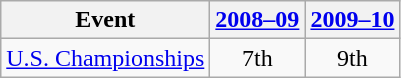<table class="wikitable" style="text-align:center">
<tr>
<th>Event</th>
<th><a href='#'>2008–09</a></th>
<th><a href='#'>2009–10</a></th>
</tr>
<tr>
<td align=left><a href='#'>U.S. Championships</a></td>
<td>7th</td>
<td>9th</td>
</tr>
</table>
